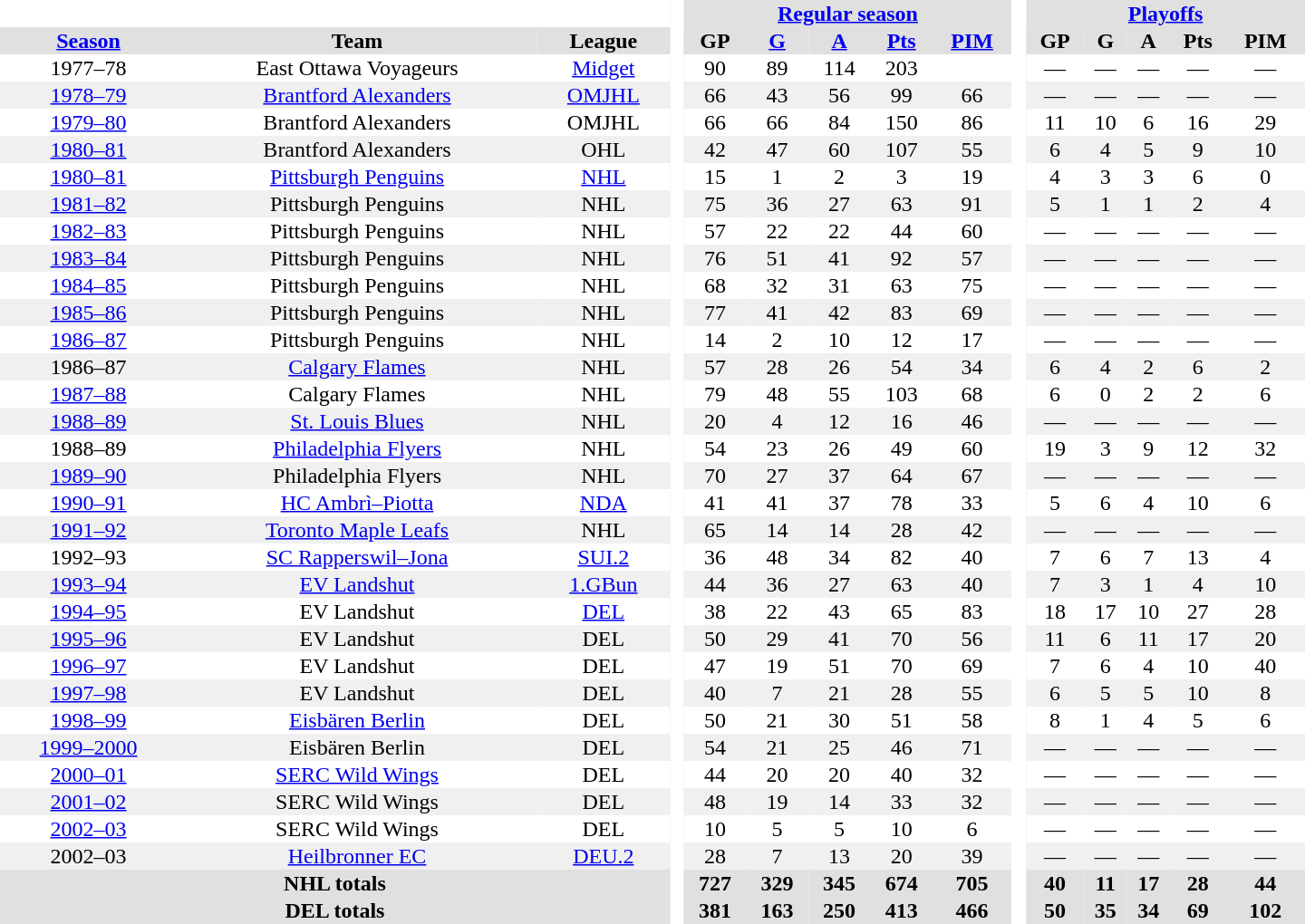<table border="0" cellpadding="1" cellspacing="0" style="text-align:center; width:60em">
<tr bgcolor="#e0e0e0">
<th colspan="3" bgcolor="#ffffff"> </th>
<th rowspan="99" bgcolor="#ffffff"> </th>
<th colspan="5"><a href='#'>Regular season</a></th>
<th rowspan="99" bgcolor="#ffffff"> </th>
<th colspan="5"><a href='#'>Playoffs</a></th>
</tr>
<tr bgcolor="#e0e0e0">
<th><a href='#'>Season</a></th>
<th>Team</th>
<th>League</th>
<th>GP</th>
<th><a href='#'>G</a></th>
<th><a href='#'>A</a></th>
<th><a href='#'>Pts</a></th>
<th><a href='#'>PIM</a></th>
<th>GP</th>
<th>G</th>
<th>A</th>
<th>Pts</th>
<th>PIM</th>
</tr>
<tr>
<td>1977–78</td>
<td>East Ottawa Voyageurs</td>
<td><a href='#'>Midget</a></td>
<td>90</td>
<td>89</td>
<td>114</td>
<td>203</td>
<td></td>
<td>—</td>
<td>—</td>
<td>—</td>
<td>—</td>
<td>—</td>
</tr>
<tr style="background:#f0f0f0;">
<td><a href='#'>1978–79</a></td>
<td><a href='#'>Brantford Alexanders</a></td>
<td><a href='#'>OMJHL</a></td>
<td>66</td>
<td>43</td>
<td>56</td>
<td>99</td>
<td>66</td>
<td>—</td>
<td>—</td>
<td>—</td>
<td>—</td>
<td>—</td>
</tr>
<tr>
<td><a href='#'>1979–80</a></td>
<td>Brantford Alexanders</td>
<td>OMJHL</td>
<td>66</td>
<td>66</td>
<td>84</td>
<td>150</td>
<td>86</td>
<td>11</td>
<td>10</td>
<td>6</td>
<td>16</td>
<td>29</td>
</tr>
<tr style="background:#f0f0f0;">
<td><a href='#'>1980–81</a></td>
<td>Brantford Alexanders</td>
<td>OHL</td>
<td>42</td>
<td>47</td>
<td>60</td>
<td>107</td>
<td>55</td>
<td>6</td>
<td>4</td>
<td>5</td>
<td>9</td>
<td>10</td>
</tr>
<tr>
<td><a href='#'>1980–81</a></td>
<td><a href='#'>Pittsburgh Penguins</a></td>
<td><a href='#'>NHL</a></td>
<td>15</td>
<td>1</td>
<td>2</td>
<td>3</td>
<td>19</td>
<td>4</td>
<td>3</td>
<td>3</td>
<td>6</td>
<td>0</td>
</tr>
<tr style="background:#f0f0f0;">
<td><a href='#'>1981–82</a></td>
<td>Pittsburgh Penguins</td>
<td>NHL</td>
<td>75</td>
<td>36</td>
<td>27</td>
<td>63</td>
<td>91</td>
<td>5</td>
<td>1</td>
<td>1</td>
<td>2</td>
<td>4</td>
</tr>
<tr>
<td><a href='#'>1982–83</a></td>
<td>Pittsburgh Penguins</td>
<td>NHL</td>
<td>57</td>
<td>22</td>
<td>22</td>
<td>44</td>
<td>60</td>
<td>—</td>
<td>—</td>
<td>—</td>
<td>—</td>
<td>—</td>
</tr>
<tr style="background:#f0f0f0;">
<td><a href='#'>1983–84</a></td>
<td>Pittsburgh Penguins</td>
<td>NHL</td>
<td>76</td>
<td>51</td>
<td>41</td>
<td>92</td>
<td>57</td>
<td>—</td>
<td>—</td>
<td>—</td>
<td>—</td>
<td>—</td>
</tr>
<tr>
<td><a href='#'>1984–85</a></td>
<td>Pittsburgh Penguins</td>
<td>NHL</td>
<td>68</td>
<td>32</td>
<td>31</td>
<td>63</td>
<td>75</td>
<td>—</td>
<td>—</td>
<td>—</td>
<td>—</td>
<td>—</td>
</tr>
<tr style="background:#f0f0f0;">
<td><a href='#'>1985–86</a></td>
<td>Pittsburgh Penguins</td>
<td>NHL</td>
<td>77</td>
<td>41</td>
<td>42</td>
<td>83</td>
<td>69</td>
<td>—</td>
<td>—</td>
<td>—</td>
<td>—</td>
<td>—</td>
</tr>
<tr>
<td><a href='#'>1986–87</a></td>
<td>Pittsburgh Penguins</td>
<td>NHL</td>
<td>14</td>
<td>2</td>
<td>10</td>
<td>12</td>
<td>17</td>
<td>—</td>
<td>—</td>
<td>—</td>
<td>—</td>
<td>—</td>
</tr>
<tr style="background:#f0f0f0;">
<td>1986–87</td>
<td><a href='#'>Calgary Flames</a></td>
<td>NHL</td>
<td>57</td>
<td>28</td>
<td>26</td>
<td>54</td>
<td>34</td>
<td>6</td>
<td>4</td>
<td>2</td>
<td>6</td>
<td>2</td>
</tr>
<tr>
<td><a href='#'>1987–88</a></td>
<td>Calgary Flames</td>
<td>NHL</td>
<td>79</td>
<td>48</td>
<td>55</td>
<td>103</td>
<td>68</td>
<td>6</td>
<td>0</td>
<td>2</td>
<td>2</td>
<td>6</td>
</tr>
<tr style="background:#f0f0f0;">
<td><a href='#'>1988–89</a></td>
<td><a href='#'>St. Louis Blues</a></td>
<td>NHL</td>
<td>20</td>
<td>4</td>
<td>12</td>
<td>16</td>
<td>46</td>
<td>—</td>
<td>—</td>
<td>—</td>
<td>—</td>
<td>—</td>
</tr>
<tr>
<td>1988–89</td>
<td><a href='#'>Philadelphia Flyers</a></td>
<td>NHL</td>
<td>54</td>
<td>23</td>
<td>26</td>
<td>49</td>
<td>60</td>
<td>19</td>
<td>3</td>
<td>9</td>
<td>12</td>
<td>32</td>
</tr>
<tr style="background:#f0f0f0;">
<td><a href='#'>1989–90</a></td>
<td>Philadelphia Flyers</td>
<td>NHL</td>
<td>70</td>
<td>27</td>
<td>37</td>
<td>64</td>
<td>67</td>
<td>—</td>
<td>—</td>
<td>—</td>
<td>—</td>
<td>—</td>
</tr>
<tr>
<td><a href='#'>1990–91</a></td>
<td><a href='#'>HC Ambrì–Piotta</a></td>
<td><a href='#'>NDA</a></td>
<td>41</td>
<td>41</td>
<td>37</td>
<td>78</td>
<td>33</td>
<td>5</td>
<td>6</td>
<td>4</td>
<td>10</td>
<td>6</td>
</tr>
<tr style="background:#f0f0f0;">
<td><a href='#'>1991–92</a></td>
<td><a href='#'>Toronto Maple Leafs</a></td>
<td>NHL</td>
<td>65</td>
<td>14</td>
<td>14</td>
<td>28</td>
<td>42</td>
<td>—</td>
<td>—</td>
<td>—</td>
<td>—</td>
<td>—</td>
</tr>
<tr>
<td>1992–93</td>
<td><a href='#'>SC Rapperswil–Jona</a></td>
<td><a href='#'>SUI.2</a></td>
<td>36</td>
<td>48</td>
<td>34</td>
<td>82</td>
<td>40</td>
<td>7</td>
<td>6</td>
<td>7</td>
<td>13</td>
<td>4</td>
</tr>
<tr style="background:#f0f0f0;">
<td><a href='#'>1993–94</a></td>
<td><a href='#'>EV Landshut</a></td>
<td><a href='#'>1.GBun</a></td>
<td>44</td>
<td>36</td>
<td>27</td>
<td>63</td>
<td>40</td>
<td>7</td>
<td>3</td>
<td>1</td>
<td>4</td>
<td>10</td>
</tr>
<tr>
<td><a href='#'>1994–95</a></td>
<td>EV Landshut</td>
<td><a href='#'>DEL</a></td>
<td>38</td>
<td>22</td>
<td>43</td>
<td>65</td>
<td>83</td>
<td>18</td>
<td>17</td>
<td>10</td>
<td>27</td>
<td>28</td>
</tr>
<tr style="background:#f0f0f0;">
<td><a href='#'>1995–96</a></td>
<td>EV Landshut</td>
<td>DEL</td>
<td>50</td>
<td>29</td>
<td>41</td>
<td>70</td>
<td>56</td>
<td>11</td>
<td>6</td>
<td>11</td>
<td>17</td>
<td>20</td>
</tr>
<tr>
<td><a href='#'>1996–97</a></td>
<td>EV Landshut</td>
<td>DEL</td>
<td>47</td>
<td>19</td>
<td>51</td>
<td>70</td>
<td>69</td>
<td>7</td>
<td>6</td>
<td>4</td>
<td>10</td>
<td>40</td>
</tr>
<tr style="background:#f0f0f0;">
<td><a href='#'>1997–98</a></td>
<td>EV Landshut</td>
<td>DEL</td>
<td>40</td>
<td>7</td>
<td>21</td>
<td>28</td>
<td>55</td>
<td>6</td>
<td>5</td>
<td>5</td>
<td>10</td>
<td>8</td>
</tr>
<tr>
<td><a href='#'>1998–99</a></td>
<td><a href='#'>Eisbären Berlin</a></td>
<td>DEL</td>
<td>50</td>
<td>21</td>
<td>30</td>
<td>51</td>
<td>58</td>
<td>8</td>
<td>1</td>
<td>4</td>
<td>5</td>
<td>6</td>
</tr>
<tr style="background:#f0f0f0;">
<td><a href='#'>1999–2000</a></td>
<td>Eisbären Berlin</td>
<td>DEL</td>
<td>54</td>
<td>21</td>
<td>25</td>
<td>46</td>
<td>71</td>
<td>—</td>
<td>—</td>
<td>—</td>
<td>—</td>
<td>—</td>
</tr>
<tr>
<td><a href='#'>2000–01</a></td>
<td><a href='#'>SERC Wild Wings</a></td>
<td>DEL</td>
<td>44</td>
<td>20</td>
<td>20</td>
<td>40</td>
<td>32</td>
<td>—</td>
<td>—</td>
<td>—</td>
<td>—</td>
<td>—</td>
</tr>
<tr style="background:#f0f0f0;">
<td><a href='#'>2001–02</a></td>
<td>SERC Wild Wings</td>
<td>DEL</td>
<td>48</td>
<td>19</td>
<td>14</td>
<td>33</td>
<td>32</td>
<td>—</td>
<td>—</td>
<td>—</td>
<td>—</td>
<td>—</td>
</tr>
<tr>
<td><a href='#'>2002–03</a></td>
<td>SERC Wild Wings</td>
<td>DEL</td>
<td>10</td>
<td>5</td>
<td>5</td>
<td>10</td>
<td>6</td>
<td>—</td>
<td>—</td>
<td>—</td>
<td>—</td>
<td>—</td>
</tr>
<tr style="background:#f0f0f0;">
<td>2002–03</td>
<td><a href='#'>Heilbronner EC</a></td>
<td><a href='#'>DEU.2</a></td>
<td>28</td>
<td>7</td>
<td>13</td>
<td>20</td>
<td>39</td>
<td>—</td>
<td>—</td>
<td>—</td>
<td>—</td>
<td>—</td>
</tr>
<tr style="background:#e0e0e0;">
<th colspan="3">NHL totals</th>
<th>727</th>
<th>329</th>
<th>345</th>
<th>674</th>
<th>705</th>
<th>40</th>
<th>11</th>
<th>17</th>
<th>28</th>
<th>44</th>
</tr>
<tr style="background:#e0e0e0;">
<th colspan="3">DEL totals</th>
<th>381</th>
<th>163</th>
<th>250</th>
<th>413</th>
<th>466</th>
<th>50</th>
<th>35</th>
<th>34</th>
<th>69</th>
<th>102</th>
</tr>
</table>
